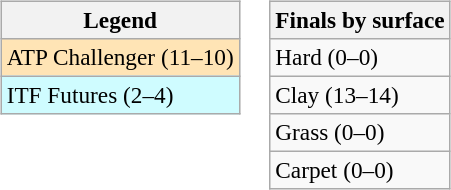<table>
<tr valign=top>
<td><br><table class=wikitable style=font-size:97%>
<tr>
<th>Legend</th>
</tr>
<tr bgcolor=moccasin>
<td>ATP Challenger (11–10)</td>
</tr>
<tr bgcolor=cffcff>
<td>ITF Futures (2–4)</td>
</tr>
</table>
</td>
<td><br><table class=wikitable style=font-size:97%>
<tr>
<th>Finals by surface</th>
</tr>
<tr>
<td>Hard (0–0)</td>
</tr>
<tr>
<td>Clay (13–14)</td>
</tr>
<tr>
<td>Grass (0–0)</td>
</tr>
<tr>
<td>Carpet (0–0)</td>
</tr>
</table>
</td>
</tr>
</table>
